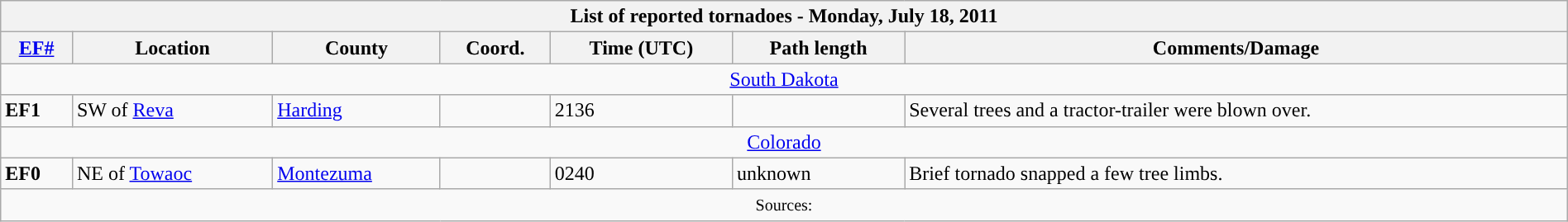<table class="wikitable collapsible" width="100%">
<tr>
<th colspan="7">List of reported tornadoes - Monday, July 18, 2011</th>
</tr>
<tr>
<th><a href='#'>EF#</a></th>
<th>Location</th>
<th>County</th>
<th>Coord.</th>
<th>Time (UTC)</th>
<th>Path length</th>
<th>Comments/Damage</th>
</tr>
<tr>
<td colspan="7" align=center><a href='#'>South Dakota</a></td>
</tr>
<tr>
<td><strong>EF1</strong></td>
<td>SW of <a href='#'>Reva</a></td>
<td><a href='#'>Harding</a></td>
<td></td>
<td>2136</td>
<td></td>
<td>Several trees and a tractor-trailer were blown over.</td>
</tr>
<tr>
<td colspan="7" align=center><a href='#'>Colorado</a></td>
</tr>
<tr>
<td><strong>EF0</strong></td>
<td>NE of <a href='#'>Towaoc</a></td>
<td><a href='#'>Montezuma</a></td>
<td></td>
<td>0240</td>
<td>unknown</td>
<td>Brief tornado snapped a few tree limbs.</td>
</tr>
<tr>
<td colspan="7" align=center><small>Sources: </small></td>
</tr>
</table>
